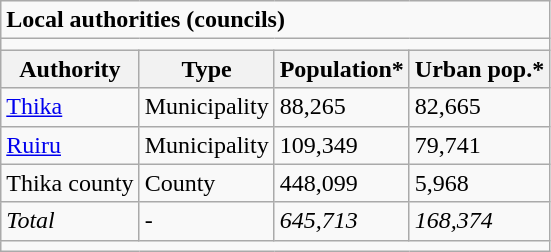<table class="wikitable">
<tr>
<td colspan="4"><strong>Local authorities (councils)</strong></td>
</tr>
<tr>
<td colspan="4"></td>
</tr>
<tr>
<th>Authority</th>
<th>Type</th>
<th>Population*</th>
<th>Urban pop.*</th>
</tr>
<tr>
<td><a href='#'>Thika</a></td>
<td>Municipality</td>
<td>88,265</td>
<td>82,665</td>
</tr>
<tr>
<td><a href='#'>Ruiru</a></td>
<td>Municipality</td>
<td>109,349</td>
<td>79,741</td>
</tr>
<tr>
<td>Thika county</td>
<td>County</td>
<td>448,099</td>
<td>5,968</td>
</tr>
<tr>
<td><em>Total</em></td>
<td>-</td>
<td><em>645,713</em></td>
<td><em>168,374</em></td>
</tr>
<tr>
<td colspan="4"></td>
</tr>
</table>
